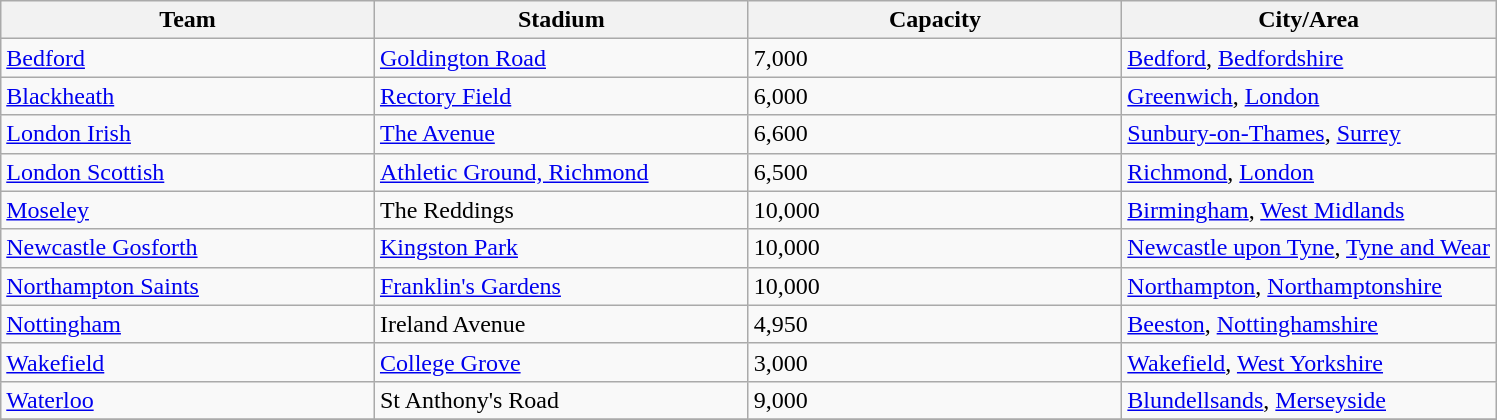<table class="wikitable sortable">
<tr>
<th width=25%>Team</th>
<th width=25%>Stadium</th>
<th width=25%>Capacity</th>
<th width=25%>City/Area</th>
</tr>
<tr>
<td><a href='#'>Bedford</a></td>
<td><a href='#'>Goldington Road</a></td>
<td>7,000</td>
<td><a href='#'>Bedford</a>, <a href='#'>Bedfordshire</a></td>
</tr>
<tr>
<td><a href='#'>Blackheath</a></td>
<td><a href='#'>Rectory Field</a></td>
<td>6,000</td>
<td><a href='#'>Greenwich</a>, <a href='#'>London</a></td>
</tr>
<tr>
<td><a href='#'>London Irish</a></td>
<td><a href='#'>The Avenue</a></td>
<td>6,600</td>
<td><a href='#'>Sunbury-on-Thames</a>, <a href='#'>Surrey</a></td>
</tr>
<tr>
<td><a href='#'>London Scottish</a></td>
<td><a href='#'>Athletic Ground, Richmond</a></td>
<td>6,500</td>
<td><a href='#'>Richmond</a>, <a href='#'>London</a></td>
</tr>
<tr>
<td><a href='#'>Moseley</a></td>
<td>The Reddings</td>
<td>10,000</td>
<td><a href='#'>Birmingham</a>, <a href='#'>West Midlands</a></td>
</tr>
<tr>
<td><a href='#'>Newcastle Gosforth</a></td>
<td><a href='#'>Kingston Park</a></td>
<td>10,000</td>
<td><a href='#'>Newcastle upon Tyne</a>, <a href='#'>Tyne and Wear</a></td>
</tr>
<tr>
<td><a href='#'>Northampton Saints</a></td>
<td><a href='#'>Franklin's Gardens</a></td>
<td>10,000</td>
<td><a href='#'>Northampton</a>, <a href='#'>Northamptonshire</a></td>
</tr>
<tr>
<td><a href='#'>Nottingham</a></td>
<td>Ireland Avenue</td>
<td>4,950</td>
<td><a href='#'>Beeston</a>, <a href='#'>Nottinghamshire</a></td>
</tr>
<tr>
<td><a href='#'>Wakefield</a></td>
<td><a href='#'>College Grove</a></td>
<td>3,000</td>
<td><a href='#'>Wakefield</a>, <a href='#'>West Yorkshire</a></td>
</tr>
<tr>
<td><a href='#'>Waterloo</a></td>
<td>St Anthony's Road</td>
<td>9,000</td>
<td><a href='#'>Blundellsands</a>, <a href='#'>Merseyside</a></td>
</tr>
<tr>
</tr>
</table>
